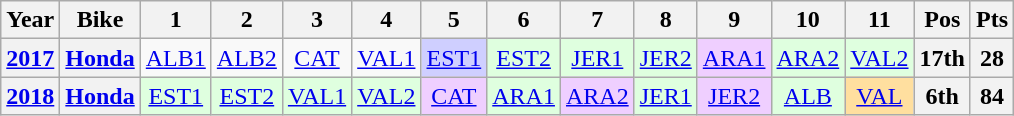<table class="wikitable" style="text-align:center;">
<tr>
<th>Year</th>
<th>Bike</th>
<th>1</th>
<th>2</th>
<th>3</th>
<th>4</th>
<th>5</th>
<th>6</th>
<th>7</th>
<th>8</th>
<th>9</th>
<th>10</th>
<th>11</th>
<th>Pos</th>
<th>Pts</th>
</tr>
<tr>
<th><a href='#'>2017</a></th>
<th><a href='#'>Honda</a></th>
<td><a href='#'>ALB1</a></td>
<td><a href='#'>ALB2</a></td>
<td><a href='#'>CAT</a></td>
<td><a href='#'>VAL1</a></td>
<td style="background:#cfcfff;"><a href='#'>EST1</a><br></td>
<td style="background:#dfffdf;"><a href='#'>EST2</a><br></td>
<td style="background:#dfffdf;"><a href='#'>JER1</a><br></td>
<td style="background:#dfffdf;"><a href='#'>JER2</a><br></td>
<td style="background:#efcfff;"><a href='#'>ARA1</a><br></td>
<td style="background:#dfffdf;"><a href='#'>ARA2</a><br></td>
<td style="background:#dfffdf;"><a href='#'>VAL2</a><br></td>
<th>17th</th>
<th>28</th>
</tr>
<tr>
<th><a href='#'>2018</a></th>
<th><a href='#'>Honda</a></th>
<td style="background:#dfffdf;"><a href='#'>EST1</a><br></td>
<td style="background:#dfffdf;"><a href='#'>EST2</a><br></td>
<td style="background:#dfffdf;"><a href='#'>VAL1</a><br></td>
<td style="background:#dfffdf;"><a href='#'>VAL2</a><br></td>
<td style="background:#efcfff;"><a href='#'>CAT</a><br></td>
<td style="background:#dfffdf;"><a href='#'>ARA1</a><br></td>
<td style="background:#efcfff;"><a href='#'>ARA2</a><br></td>
<td style="background:#dfffdf;"><a href='#'>JER1</a><br></td>
<td style="background:#efcfff;"><a href='#'>JER2</a><br></td>
<td style="background:#dfffdf;"><a href='#'>ALB</a><br></td>
<td style="background:#ffdf9f;"><a href='#'>VAL</a><br></td>
<th>6th</th>
<th>84</th>
</tr>
</table>
